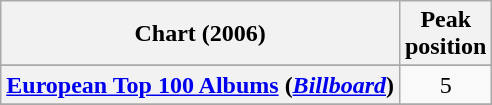<table class="wikitable sortable plainrowheaders" style="text-align:center">
<tr>
<th scope="col">Chart (2006)</th>
<th scope="col">Peak<br>position</th>
</tr>
<tr>
</tr>
<tr>
</tr>
<tr>
<th scope="row"><a href='#'>European Top 100 Albums</a> (<em><a href='#'>Billboard</a></em>)</th>
<td align="center">5</td>
</tr>
<tr>
</tr>
<tr>
</tr>
</table>
